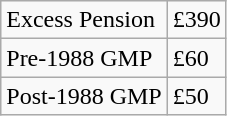<table class="wikitable">
<tr>
<td>Excess Pension</td>
<td>£390</td>
</tr>
<tr>
<td>Pre-1988 GMP</td>
<td>£60</td>
</tr>
<tr>
<td>Post-1988 GMP</td>
<td>£50</td>
</tr>
</table>
